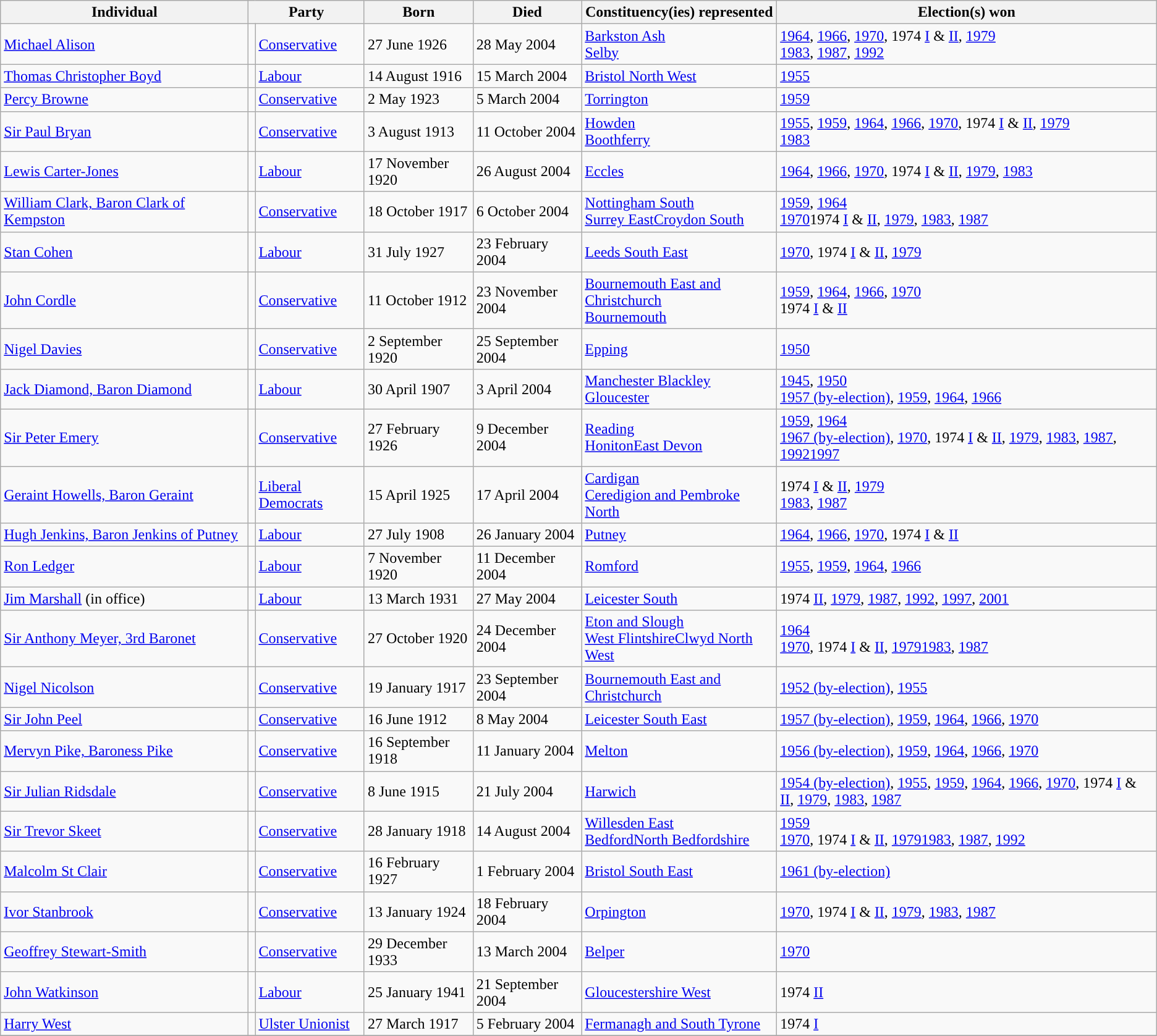<table class="wikitable sortable">
<tr>
<th width="260px">Individual</th>
<th colspan="2">Party</th>
<th>Born</th>
<th>Died</th>
<th>Constituency(ies) represented</th>
<th>Election(s) won</th>
</tr>
<tr>
<td><a href='#'>Michael Alison</a></td>
<td style="background-color: "></td>
<td><a href='#'>Conservative</a></td>
<td>27 June 1926</td>
<td>28 May 2004</td>
<td><a href='#'>Barkston Ash</a><br><a href='#'>Selby</a></td>
<td><a href='#'>1964</a>, <a href='#'>1966</a>, <a href='#'>1970</a>, 1974 <a href='#'>I</a> & <a href='#'>II</a>, <a href='#'>1979</a><br><a href='#'>1983</a>, <a href='#'>1987</a>, <a href='#'>1992</a></td>
</tr>
<tr>
<td><a href='#'>Thomas Christopher Boyd</a></td>
<td style="background-color: "></td>
<td><a href='#'>Labour</a></td>
<td>14 August 1916</td>
<td>15 March 2004</td>
<td><a href='#'>Bristol North West</a></td>
<td><a href='#'>1955</a></td>
</tr>
<tr>
<td><a href='#'>Percy Browne</a></td>
<td style="background-color: "></td>
<td><a href='#'>Conservative</a></td>
<td>2 May 1923</td>
<td>5 March 2004</td>
<td><a href='#'>Torrington</a></td>
<td><a href='#'>1959</a></td>
</tr>
<tr>
<td><a href='#'>Sir Paul Bryan</a></td>
<td style="background-color: "></td>
<td><a href='#'>Conservative</a></td>
<td>3 August 1913</td>
<td>11 October 2004</td>
<td><a href='#'>Howden</a><br><a href='#'>Boothferry</a></td>
<td><a href='#'>1955</a>, <a href='#'>1959</a>, <a href='#'>1964</a>, <a href='#'>1966</a>, <a href='#'>1970</a>, 1974 <a href='#'>I</a> & <a href='#'>II</a>, <a href='#'>1979</a><br><a href='#'>1983</a></td>
</tr>
<tr>
<td><a href='#'>Lewis Carter-Jones</a></td>
<td style="background-color: "></td>
<td><a href='#'>Labour</a></td>
<td>17 November 1920</td>
<td>26 August 2004</td>
<td><a href='#'>Eccles</a></td>
<td><a href='#'>1964</a>, <a href='#'>1966</a>, <a href='#'>1970</a>, 1974 <a href='#'>I</a> & <a href='#'>II</a>, <a href='#'>1979</a>, <a href='#'>1983</a></td>
</tr>
<tr>
<td><a href='#'>William Clark, Baron Clark of Kempston</a></td>
<td style="background-color: "></td>
<td><a href='#'>Conservative</a></td>
<td>18 October 1917</td>
<td>6 October 2004</td>
<td><a href='#'>Nottingham South</a><br><a href='#'>Surrey East</a><a href='#'>Croydon South</a></td>
<td><a href='#'>1959</a>, <a href='#'>1964</a><br><a href='#'>1970</a>1974 <a href='#'>I</a> & <a href='#'>II</a>, <a href='#'>1979</a>, <a href='#'>1983</a>, <a href='#'>1987</a></td>
</tr>
<tr>
<td><a href='#'>Stan Cohen</a></td>
<td style="background-color: "></td>
<td><a href='#'>Labour</a></td>
<td>31 July 1927</td>
<td>23 February 2004</td>
<td><a href='#'>Leeds South East</a></td>
<td><a href='#'>1970</a>, 1974 <a href='#'>I</a> & <a href='#'>II</a>, <a href='#'>1979</a></td>
</tr>
<tr>
<td><a href='#'>John Cordle</a></td>
<td style="background-color: "></td>
<td><a href='#'>Conservative</a></td>
<td>11 October 1912</td>
<td>23 November 2004</td>
<td><a href='#'>Bournemouth East and Christchurch</a><br><a href='#'>Bournemouth</a></td>
<td><a href='#'>1959</a>, <a href='#'>1964</a>, <a href='#'>1966</a>, <a href='#'>1970</a><br>1974 <a href='#'>I</a> & <a href='#'>II</a></td>
</tr>
<tr>
<td><a href='#'>Nigel Davies</a></td>
<td style="background-color: "></td>
<td><a href='#'>Conservative</a></td>
<td>2 September 1920</td>
<td>25 September 2004</td>
<td><a href='#'>Epping</a></td>
<td><a href='#'>1950</a></td>
</tr>
<tr>
<td><a href='#'>Jack Diamond, Baron Diamond</a></td>
<td style="background-color: "></td>
<td><a href='#'>Labour</a></td>
<td>30 April 1907</td>
<td>3 April 2004</td>
<td><a href='#'>Manchester Blackley</a><br><a href='#'>Gloucester</a></td>
<td><a href='#'>1945</a>, <a href='#'>1950</a><br><a href='#'>1957 (by-election)</a>, <a href='#'>1959</a>, <a href='#'>1964</a>, <a href='#'>1966</a></td>
</tr>
<tr>
<td><a href='#'>Sir Peter Emery</a></td>
<td style="background-color: "></td>
<td><a href='#'>Conservative</a></td>
<td>27 February 1926</td>
<td>9 December 2004</td>
<td><a href='#'>Reading</a><br><a href='#'>Honiton</a><a href='#'>East Devon</a></td>
<td><a href='#'>1959</a>, <a href='#'>1964</a><br><a href='#'>1967 (by-election)</a>, <a href='#'>1970</a>, 1974 <a href='#'>I</a> & <a href='#'>II</a>, <a href='#'>1979</a>, <a href='#'>1983</a>, <a href='#'>1987</a>, <a href='#'>1992</a><a href='#'>1997</a></td>
</tr>
<tr>
<td><a href='#'>Geraint Howells, Baron Geraint</a></td>
<td style="background-color: "></td>
<td><a href='#'>Liberal Democrats</a></td>
<td>15 April 1925</td>
<td>17 April 2004</td>
<td><a href='#'>Cardigan</a><br><a href='#'>Ceredigion and Pembroke North</a></td>
<td>1974 <a href='#'>I</a> & <a href='#'>II</a>, <a href='#'>1979</a><br><a href='#'>1983</a>, <a href='#'>1987</a></td>
</tr>
<tr>
<td><a href='#'>Hugh Jenkins, Baron Jenkins of Putney</a></td>
<td style="background-color: "></td>
<td><a href='#'>Labour</a></td>
<td>27 July 1908</td>
<td>26 January 2004</td>
<td><a href='#'>Putney</a></td>
<td><a href='#'>1964</a>, <a href='#'>1966</a>, <a href='#'>1970</a>, 1974 <a href='#'>I</a> & <a href='#'>II</a></td>
</tr>
<tr>
<td><a href='#'>Ron Ledger</a></td>
<td style="background-color: "></td>
<td><a href='#'>Labour</a></td>
<td>7 November 1920</td>
<td>11 December 2004</td>
<td><a href='#'>Romford</a></td>
<td><a href='#'>1955</a>, <a href='#'>1959</a>, <a href='#'>1964</a>, <a href='#'>1966</a></td>
</tr>
<tr>
<td><a href='#'>Jim Marshall</a> (in office)</td>
<td style="background-color: "></td>
<td><a href='#'>Labour</a></td>
<td>13 March 1931</td>
<td>27 May 2004</td>
<td><a href='#'>Leicester South</a></td>
<td>1974 <a href='#'>II</a>, <a href='#'>1979</a>, <a href='#'>1987</a>, <a href='#'>1992</a>, <a href='#'>1997</a>, <a href='#'>2001</a></td>
</tr>
<tr>
<td><a href='#'>Sir Anthony Meyer, 3rd Baronet</a></td>
<td style="background-color: "></td>
<td><a href='#'>Conservative</a></td>
<td>27 October 1920</td>
<td>24 December 2004</td>
<td><a href='#'>Eton and Slough</a><br><a href='#'>West Flintshire</a><a href='#'>Clwyd North West</a></td>
<td><a href='#'>1964</a><br><a href='#'>1970</a>, 1974 <a href='#'>I</a> & <a href='#'>II</a>, <a href='#'>1979</a><a href='#'>1983</a>, <a href='#'>1987</a></td>
</tr>
<tr>
<td><a href='#'>Nigel Nicolson</a></td>
<td style="background-color: "></td>
<td><a href='#'>Conservative</a></td>
<td>19 January 1917</td>
<td>23 September 2004</td>
<td><a href='#'>Bournemouth East and Christchurch</a></td>
<td><a href='#'>1952 (by-election)</a>, <a href='#'>1955</a></td>
</tr>
<tr>
<td><a href='#'>Sir John Peel</a></td>
<td style="background-color: "></td>
<td><a href='#'>Conservative</a></td>
<td>16 June 1912</td>
<td>8 May 2004</td>
<td><a href='#'>Leicester South East</a></td>
<td><a href='#'>1957 (by-election)</a>, <a href='#'>1959</a>, <a href='#'>1964</a>, <a href='#'>1966</a>, <a href='#'>1970</a></td>
</tr>
<tr>
<td><a href='#'>Mervyn Pike, Baroness Pike</a></td>
<td style="background-color: "></td>
<td><a href='#'>Conservative</a></td>
<td>16 September 1918</td>
<td>11 January 2004</td>
<td><a href='#'>Melton</a></td>
<td><a href='#'>1956 (by-election)</a>, <a href='#'>1959</a>, <a href='#'>1964</a>, <a href='#'>1966</a>, <a href='#'>1970</a></td>
</tr>
<tr>
<td><a href='#'>Sir Julian Ridsdale</a></td>
<td style="background-color: "></td>
<td><a href='#'>Conservative</a></td>
<td>8 June 1915</td>
<td>21 July 2004</td>
<td><a href='#'>Harwich</a></td>
<td><a href='#'>1954 (by-election)</a>, <a href='#'>1955</a>, <a href='#'>1959</a>, <a href='#'>1964</a>, <a href='#'>1966</a>, <a href='#'>1970</a>, 1974 <a href='#'>I</a> & <a href='#'>II</a>, <a href='#'>1979</a>, <a href='#'>1983</a>, <a href='#'>1987</a></td>
</tr>
<tr>
<td><a href='#'>Sir Trevor Skeet</a></td>
<td style="background-color: "></td>
<td><a href='#'>Conservative</a></td>
<td>28 January 1918</td>
<td>14 August 2004</td>
<td><a href='#'>Willesden East</a><br><a href='#'>Bedford</a><a href='#'>North Bedfordshire</a></td>
<td><a href='#'>1959</a><br><a href='#'>1970</a>, 1974 <a href='#'>I</a> & <a href='#'>II</a>, <a href='#'>1979</a><a href='#'>1983</a>, <a href='#'>1987</a>, <a href='#'>1992</a></td>
</tr>
<tr>
<td><a href='#'>Malcolm St Clair</a></td>
<td style="background-color: "></td>
<td><a href='#'>Conservative</a></td>
<td>16 February 1927</td>
<td>1 February 2004</td>
<td><a href='#'>Bristol South East</a></td>
<td><a href='#'>1961 (by-election)</a></td>
</tr>
<tr>
<td><a href='#'>Ivor Stanbrook</a></td>
<td style="background-color: "></td>
<td><a href='#'>Conservative</a></td>
<td>13 January 1924</td>
<td>18 February 2004</td>
<td><a href='#'>Orpington</a></td>
<td><a href='#'>1970</a>, 1974 <a href='#'>I</a> & <a href='#'>II</a>, <a href='#'>1979</a>, <a href='#'>1983</a>, <a href='#'>1987</a></td>
</tr>
<tr>
<td><a href='#'>Geoffrey Stewart-Smith</a></td>
<td style="background-color: "></td>
<td><a href='#'>Conservative</a></td>
<td>29 December 1933</td>
<td>13 March 2004</td>
<td><a href='#'>Belper</a></td>
<td><a href='#'>1970</a></td>
</tr>
<tr>
<td><a href='#'>John Watkinson</a></td>
<td style="background-color: "></td>
<td><a href='#'>Labour</a></td>
<td>25 January 1941</td>
<td>21 September 2004</td>
<td><a href='#'>Gloucestershire West</a></td>
<td>1974 <a href='#'>II</a></td>
</tr>
<tr>
<td><a href='#'>Harry West</a></td>
<td style="background-color: "></td>
<td><a href='#'>Ulster Unionist</a></td>
<td>27 March 1917</td>
<td>5 February 2004</td>
<td><a href='#'>Fermanagh and South Tyrone</a></td>
<td>1974 <a href='#'>I</a></td>
</tr>
<tr>
</tr>
</table>
